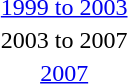<table id=toc style="float:right">
<tr>
<td><a href='#'>1999 to 2003</a></td>
</tr>
<tr>
<td>2003 to 2007</td>
</tr>
<tr>
<td align=center><a href='#'>2007</a></td>
</tr>
</table>
